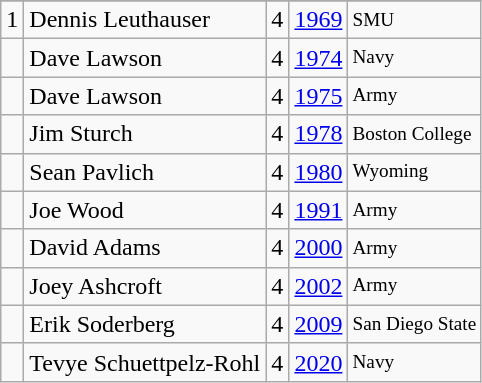<table class="wikitable">
<tr>
</tr>
<tr>
<td>1</td>
<td>Dennis Leuthauser</td>
<td>4</td>
<td><a href='#'>1969</a></td>
<td style="font-size:80%;">SMU</td>
</tr>
<tr>
<td></td>
<td>Dave Lawson</td>
<td>4</td>
<td><a href='#'>1974</a></td>
<td style="font-size:80%;">Navy</td>
</tr>
<tr>
<td></td>
<td>Dave Lawson</td>
<td>4</td>
<td><a href='#'>1975</a></td>
<td style="font-size:80%;">Army</td>
</tr>
<tr>
<td></td>
<td>Jim Sturch</td>
<td>4</td>
<td><a href='#'>1978</a></td>
<td style="font-size:80%;">Boston College</td>
</tr>
<tr>
<td></td>
<td>Sean Pavlich</td>
<td>4</td>
<td><a href='#'>1980</a></td>
<td style="font-size:80%;">Wyoming</td>
</tr>
<tr>
<td></td>
<td>Joe Wood</td>
<td>4</td>
<td><a href='#'>1991</a></td>
<td style="font-size:80%;">Army</td>
</tr>
<tr>
<td></td>
<td>David Adams</td>
<td>4</td>
<td><a href='#'>2000</a></td>
<td style="font-size:80%;">Army</td>
</tr>
<tr>
<td></td>
<td>Joey Ashcroft</td>
<td>4</td>
<td><a href='#'>2002</a></td>
<td style="font-size:80%;">Army</td>
</tr>
<tr>
<td></td>
<td>Erik Soderberg</td>
<td>4</td>
<td><a href='#'>2009</a></td>
<td style="font-size:80%;">San Diego State</td>
</tr>
<tr>
<td></td>
<td>Tevye Schuettpelz-Rohl</td>
<td>4</td>
<td><a href='#'>2020</a></td>
<td style="font-size:80%;">Navy</td>
</tr>
</table>
